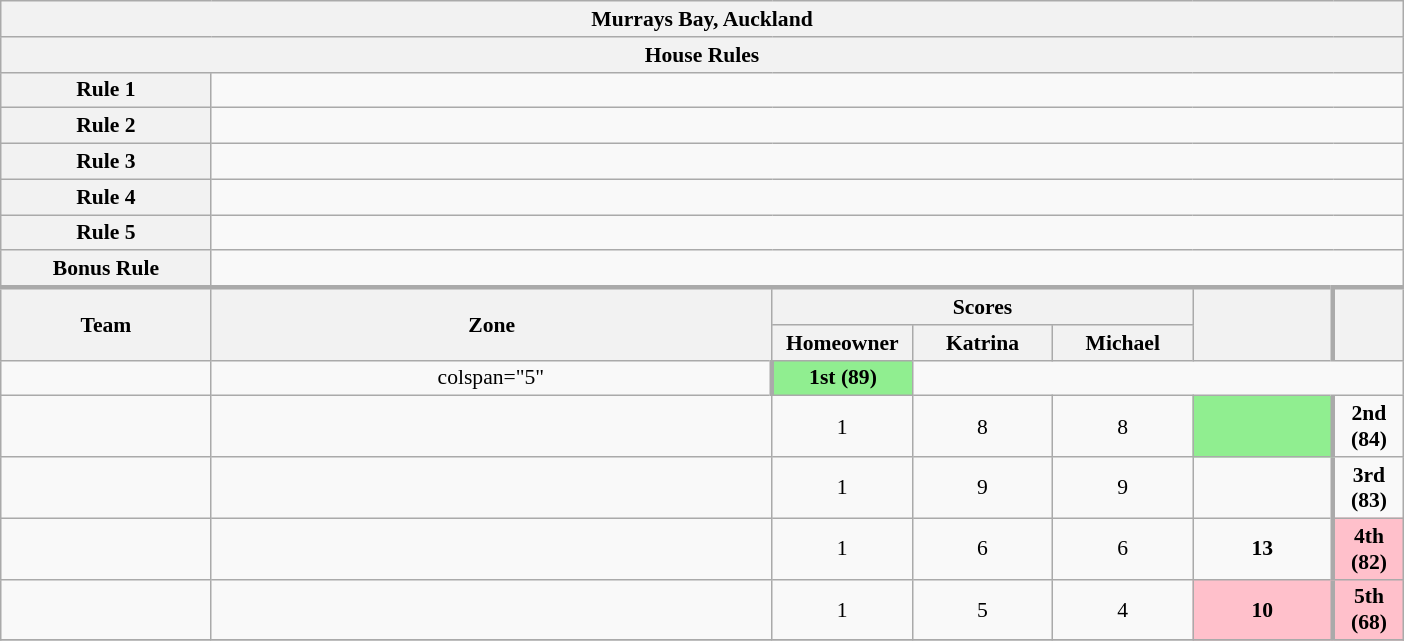<table class="wikitable plainrowheaders" style="text-align:center; font-size:90%; width:65em;">
<tr>
<th colspan="7" >Murrays Bay, Auckland</th>
</tr>
<tr>
<th colspan="7">House Rules</th>
</tr>
<tr>
<th>Rule 1</th>
<td colspan="6"></td>
</tr>
<tr>
<th>Rule 2</th>
<td colspan="6"></td>
</tr>
<tr>
<th>Rule 3</th>
<td colspan="6"></td>
</tr>
<tr>
<th>Rule 4</th>
<td colspan="6"></td>
</tr>
<tr>
<th>Rule 5</th>
<td colspan="6"></td>
</tr>
<tr>
<th>Bonus Rule</th>
<td colspan="6"></td>
</tr>
<tr style="border-top:3px solid #aaa;">
<th rowspan="2">Team</th>
<th rowspan="2" style="width:40%;">Zone</th>
<th colspan="3" style="width:40%;">Scores</th>
<th rowspan="2" style="width:10%;"></th>
<th rowspan="2" style="width:10%; border-left:3px solid #aaa;"></th>
</tr>
<tr>
<th style="width:10%;">Homeowner</th>
<th style="width:10%;">Katrina</th>
<th style="width:10%;">Michael</th>
</tr>
<tr>
<td style="width:15%;"></td>
<td>colspan="5" </td>
<td style="border-left:3px solid #aaa;" bgcolor="lightgreen"><strong>1st (89)</strong></td>
</tr>
<tr>
<td style="width:15%;"></td>
<td></td>
<td>1</td>
<td>8</td>
<td>8</td>
<td style="background:lightgreen"></td>
<td style="border-left:3px solid #aaa;"><strong>2nd (84)</strong></td>
</tr>
<tr>
<td style="width:15%;"></td>
<td></td>
<td>1</td>
<td>9</td>
<td>9</td>
<td></td>
<td style="border-left:3px solid #aaa;"><strong>3rd (83)</strong></td>
</tr>
<tr>
<td style="width:15%;"></td>
<td></td>
<td>1</td>
<td>6</td>
<td>6</td>
<td><strong>13</strong></td>
<td style="border-left:3px solid #aaa;" bgcolor="pink"><strong>4th (82)</strong></td>
</tr>
<tr>
<td style="width:15%;"></td>
<td></td>
<td>1</td>
<td>5</td>
<td>4</td>
<td style="background:pink"><strong>10</strong></td>
<td style="border-left:3px solid #aaa;" bgcolor="pink"><strong>5th (68)</strong></td>
</tr>
<tr>
</tr>
</table>
